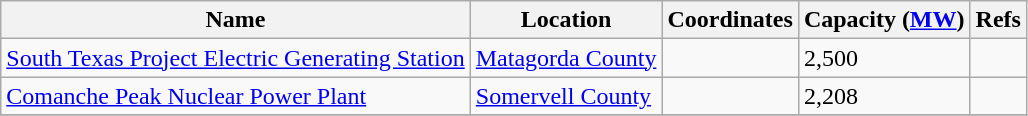<table class="wikitable sortable">
<tr>
<th>Name</th>
<th>Location</th>
<th>Coordinates</th>
<th>Capacity (<a href='#'>MW</a>)</th>
<th>Refs</th>
</tr>
<tr>
<td><a href='#'>South Texas Project Electric Generating Station</a></td>
<td><a href='#'>Matagorda County</a></td>
<td></td>
<td>2,500</td>
<td></td>
</tr>
<tr>
<td><a href='#'>Comanche Peak Nuclear Power Plant</a></td>
<td><a href='#'>Somervell County</a></td>
<td></td>
<td>2,208</td>
<td></td>
</tr>
<tr>
</tr>
</table>
